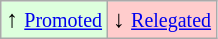<table class="wikitable" align="center">
<tr>
<td style="background:#ddffdd">↑ <small><a href='#'>Promoted</a></small></td>
<td style="background:#ffcccc">↓ <small><a href='#'>Relegated</a></small></td>
</tr>
</table>
